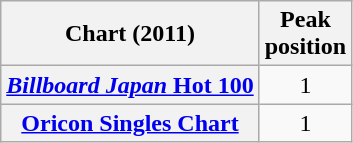<table class="wikitable plainrowheaders sortable" style="text-align:center;" border="1">
<tr>
<th scope="col">Chart (2011)</th>
<th scope="col">Peak<br>position</th>
</tr>
<tr>
<th scope="row"><a href='#'><em>Billboard Japan</em> Hot 100</a></th>
<td>1</td>
</tr>
<tr>
<th scope="row"><a href='#'>Oricon Singles Chart</a></th>
<td>1</td>
</tr>
</table>
